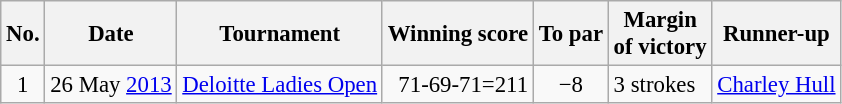<table class="wikitable" style="font-size:95%;">
<tr>
<th>No.</th>
<th>Date</th>
<th>Tournament</th>
<th>Winning score</th>
<th>To par</th>
<th>Margin<br>of victory</th>
<th>Runner-up</th>
</tr>
<tr>
<td align=center>1</td>
<td align=right>26 May <a href='#'>2013</a></td>
<td><a href='#'>Deloitte Ladies Open</a></td>
<td align=right>71-69-71=211</td>
<td align=center>−8</td>
<td>3 strokes</td>
<td> <a href='#'>Charley Hull</a></td>
</tr>
</table>
